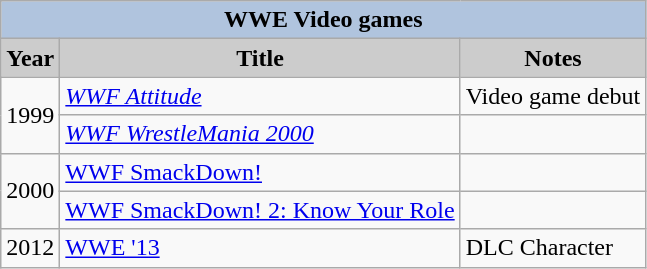<table class="wikitable sortable">
<tr style="text-align:center;">
<th colspan=4 style="background:#B0C4DE;">WWE Video games</th>
</tr>
<tr style="text-align:center;">
<th style="background:#ccc;">Year</th>
<th style="background:#ccc;">Title</th>
<th style="background:#ccc;">Notes</th>
</tr>
<tr>
<td rowspan="2">1999</td>
<td><em><a href='#'>WWF Attitude</a></em></td>
<td>Video game debut</td>
</tr>
<tr>
<td><em><a href='#'>WWF WrestleMania 2000</a></td>
<td></td>
</tr>
<tr>
<td rowspan="2">2000</td>
<td></em><a href='#'>WWF SmackDown!</a><em></td>
<td></td>
</tr>
<tr>
<td></em><a href='#'>WWF SmackDown! 2: Know Your Role</a><em></td>
<td></td>
</tr>
<tr>
<td>2012</td>
<td></em><a href='#'>WWE '13</a><em></td>
<td>DLC Character</td>
</tr>
</table>
